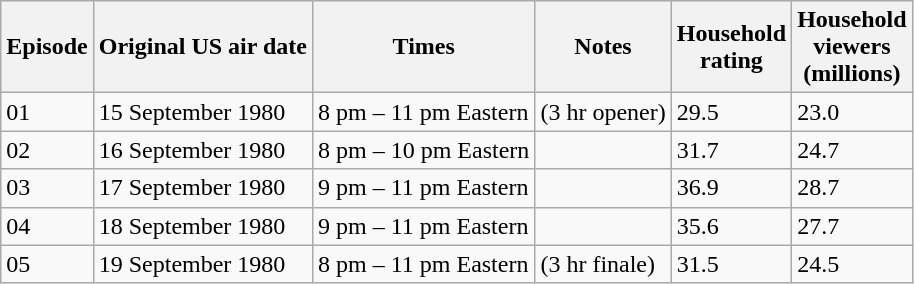<table class="wikitable">
<tr bgcolor="#efefef">
<th>Episode</th>
<th>Original US air date</th>
<th>Times</th>
<th>Notes</th>
<th>Household<br>rating</th>
<th>Household<br>viewers<br>(millions)</th>
</tr>
<tr>
<td>01</td>
<td>15 September 1980</td>
<td>8 pm – 11 pm Eastern</td>
<td>(3 hr opener)</td>
<td>29.5</td>
<td>23.0</td>
</tr>
<tr>
<td>02</td>
<td>16 September 1980</td>
<td>8 pm – 10 pm Eastern</td>
<td></td>
<td>31.7</td>
<td>24.7</td>
</tr>
<tr>
<td>03</td>
<td>17 September 1980</td>
<td>9 pm – 11 pm Eastern</td>
<td></td>
<td>36.9</td>
<td>28.7</td>
</tr>
<tr>
<td>04</td>
<td>18 September 1980</td>
<td>9 pm – 11 pm Eastern</td>
<td></td>
<td>35.6</td>
<td>27.7</td>
</tr>
<tr>
<td>05</td>
<td>19 September 1980</td>
<td>8 pm – 11 pm Eastern</td>
<td>(3 hr finale)</td>
<td>31.5</td>
<td>24.5</td>
</tr>
</table>
